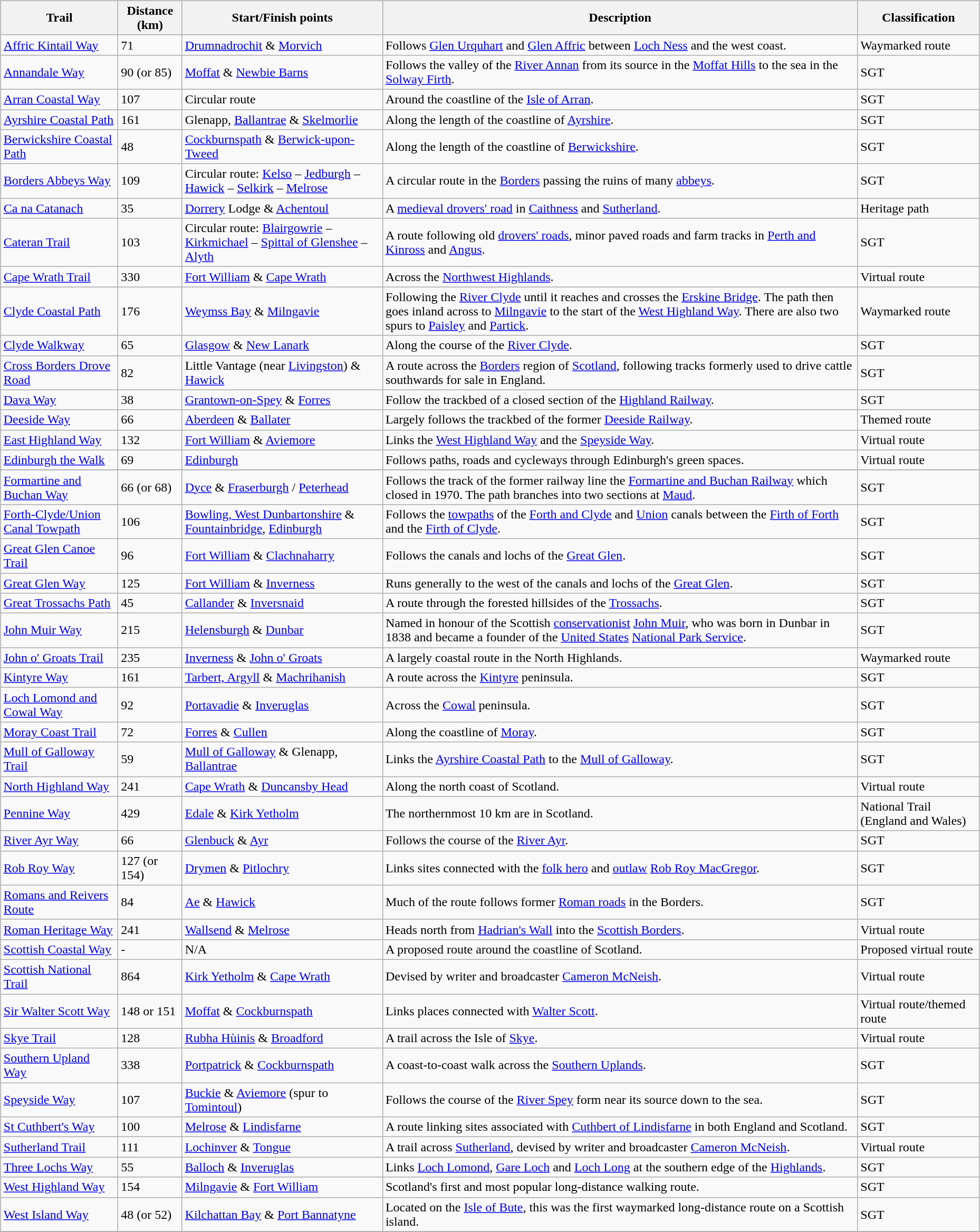<table>
<tr>
<td><br><table class="wikitable sortable">
<tr>
<th>Trail</th>
<th data-sort-type=number>Distance (km)</th>
<th>Start/Finish points</th>
<th>Description</th>
<th>Classification</th>
</tr>
<tr>
<td><a href='#'>Affric Kintail Way</a></td>
<td>71</td>
<td><a href='#'>Drumnadrochit</a> & <a href='#'>Morvich</a></td>
<td>Follows <a href='#'>Glen Urquhart</a> and <a href='#'>Glen Affric</a> between <a href='#'>Loch Ness</a> and the west coast.</td>
<td>Waymarked route</td>
</tr>
<tr>
<td><a href='#'>Annandale Way</a></td>
<td>90 (or 85)</td>
<td><a href='#'>Moffat</a> & <a href='#'>Newbie Barns</a></td>
<td>Follows the valley of the <a href='#'>River Annan</a> from its source in the <a href='#'>Moffat Hills</a> to the sea in the <a href='#'>Solway Firth</a>.</td>
<td>SGT</td>
</tr>
<tr>
<td><a href='#'>Arran Coastal Way</a></td>
<td>107</td>
<td>Circular route</td>
<td>Around the coastline of the <a href='#'>Isle of Arran</a>.</td>
<td>SGT</td>
</tr>
<tr>
<td><a href='#'>Ayrshire Coastal Path</a></td>
<td>161</td>
<td>Glenapp, <a href='#'>Ballantrae</a> & <a href='#'>Skelmorlie</a></td>
<td>Along the length of the coastline of <a href='#'>Ayrshire</a>.</td>
<td>SGT</td>
</tr>
<tr>
<td><a href='#'>Berwickshire Coastal Path</a></td>
<td>48</td>
<td><a href='#'>Cockburnspath</a> & <a href='#'>Berwick-upon-Tweed</a></td>
<td>Along the length of the coastline of <a href='#'>Berwickshire</a>.</td>
<td>SGT</td>
</tr>
<tr>
<td><a href='#'>Borders Abbeys Way</a></td>
<td>109</td>
<td>Circular route: <a href='#'>Kelso</a> – <a href='#'>Jedburgh</a> – <a href='#'>Hawick</a> – <a href='#'>Selkirk</a> – <a href='#'>Melrose</a></td>
<td>A circular route in the <a href='#'>Borders</a> passing the ruins of many <a href='#'>abbeys</a>.</td>
<td>SGT</td>
</tr>
<tr>
<td><a href='#'>Ca na Catanach</a></td>
<td>35</td>
<td><a href='#'>Dorrery</a> Lodge & <a href='#'>Achentoul</a></td>
<td>A <a href='#'>medieval drovers' road</a> in <a href='#'>Caithness</a> and <a href='#'>Sutherland</a>.</td>
<td>Heritage path</td>
</tr>
<tr>
<td><a href='#'>Cateran Trail</a></td>
<td>103</td>
<td>Circular route: <a href='#'>Blairgowrie</a> – <a href='#'>Kirkmichael</a> – <a href='#'>Spittal of Glenshee</a> – <a href='#'>Alyth</a></td>
<td>A route following old <a href='#'>drovers' roads</a>, minor paved roads and farm tracks in <a href='#'>Perth and Kinross</a> and <a href='#'>Angus</a>.</td>
<td>SGT</td>
</tr>
<tr>
<td><a href='#'>Cape Wrath Trail</a></td>
<td>330</td>
<td><a href='#'>Fort William</a> & <a href='#'>Cape Wrath</a></td>
<td>Across the <a href='#'>Northwest Highlands</a>.</td>
<td>Virtual route</td>
</tr>
<tr>
<td><a href='#'>Clyde Coastal Path</a></td>
<td>176</td>
<td><a href='#'>Weymss Bay</a> & <a href='#'>Milngavie</a></td>
<td>Following the <a href='#'>River Clyde</a> until it reaches and crosses the <a href='#'>Erskine Bridge</a>.  The path then goes inland across to <a href='#'>Milngavie</a> to the start of the <a href='#'>West Highland Way</a>. There are also two spurs to <a href='#'>Paisley</a> and <a href='#'>Partick</a>.</td>
<td>Waymarked route</td>
</tr>
<tr>
<td><a href='#'>Clyde Walkway</a></td>
<td>65</td>
<td><a href='#'>Glasgow</a> & <a href='#'>New Lanark</a></td>
<td>Along the course of the <a href='#'>River Clyde</a>.</td>
<td>SGT</td>
</tr>
<tr>
<td><a href='#'>Cross Borders Drove Road</a></td>
<td>82</td>
<td>Little Vantage (near <a href='#'>Livingston</a>) & <a href='#'>Hawick</a></td>
<td>A route across the <a href='#'>Borders</a> region of <a href='#'>Scotland</a>, following tracks formerly used to drive cattle southwards for sale in England.</td>
<td>SGT</td>
</tr>
<tr>
<td><a href='#'>Dava Way</a></td>
<td>38</td>
<td><a href='#'>Grantown-on-Spey</a> & <a href='#'>Forres</a></td>
<td>Follow the trackbed of a closed section of the <a href='#'>Highland Railway</a>.</td>
<td>SGT</td>
</tr>
<tr>
<td><a href='#'>Deeside Way</a></td>
<td>66</td>
<td><a href='#'>Aberdeen</a> & <a href='#'>Ballater</a></td>
<td>Largely follows the trackbed of the former <a href='#'>Deeside Railway</a>.</td>
<td>Themed route</td>
</tr>
<tr>
<td><a href='#'>East Highland Way</a></td>
<td>132</td>
<td><a href='#'>Fort William</a> & <a href='#'>Aviemore</a></td>
<td>Links the <a href='#'>West Highland Way</a> and the <a href='#'>Speyside Way</a>.</td>
<td>Virtual route</td>
</tr>
<tr>
<td><a href='#'>Edinburgh the Walk</a></td>
<td>69</td>
<td><a href='#'>Edinburgh</a></td>
<td>Follows paths, roads and cycleways through Edinburgh's green spaces.</td>
<td>Virtual route</td>
</tr>
<tr ||>
</tr>
<tr>
<td><a href='#'>Formartine and Buchan Way</a></td>
<td>66 (or 68)</td>
<td><a href='#'>Dyce</a> & <a href='#'>Fraserburgh</a> / <a href='#'>Peterhead</a></td>
<td>Follows the track of the former railway line the <a href='#'>Formartine and Buchan Railway</a> which closed in 1970. The path branches into two sections at <a href='#'>Maud</a>.</td>
<td>SGT</td>
</tr>
<tr>
<td><a href='#'>Forth-Clyde/Union Canal Towpath</a></td>
<td>106</td>
<td><a href='#'>Bowling, West Dunbartonshire</a> & <a href='#'>Fountainbridge</a>, <a href='#'>Edinburgh</a></td>
<td>Follows the <a href='#'>towpaths</a> of the <a href='#'>Forth and Clyde</a> and <a href='#'>Union</a> canals between the <a href='#'>Firth of Forth</a> and the <a href='#'>Firth of Clyde</a>.</td>
<td>SGT</td>
</tr>
<tr>
<td><a href='#'>Great Glen Canoe Trail</a></td>
<td>96</td>
<td><a href='#'>Fort William</a> & <a href='#'>Clachnaharry</a></td>
<td>Follows the canals and lochs of the <a href='#'>Great Glen</a>.</td>
<td>SGT</td>
</tr>
<tr>
<td><a href='#'>Great Glen Way</a></td>
<td>125</td>
<td><a href='#'>Fort William</a> & <a href='#'>Inverness</a></td>
<td>Runs generally to the west of the canals and lochs of the <a href='#'>Great Glen</a>.</td>
<td>SGT</td>
</tr>
<tr>
<td><a href='#'>Great Trossachs Path</a></td>
<td>45</td>
<td><a href='#'>Callander</a> & <a href='#'>Inversnaid</a></td>
<td>A route through the forested hillsides of the <a href='#'>Trossachs</a>.</td>
<td>SGT</td>
</tr>
<tr>
<td><a href='#'>John Muir Way</a></td>
<td>215</td>
<td><a href='#'>Helensburgh</a> & <a href='#'>Dunbar</a></td>
<td>Named in honour of the Scottish <a href='#'>conservationist</a> <a href='#'>John Muir</a>, who was born in Dunbar in 1838 and became a founder of the <a href='#'>United States</a> <a href='#'>National Park Service</a>.</td>
<td>SGT</td>
</tr>
<tr>
<td><a href='#'>John o' Groats Trail</a></td>
<td>235</td>
<td><a href='#'>Inverness</a> & <a href='#'>John o' Groats</a></td>
<td>A largely coastal route in the North Highlands.</td>
<td>Waymarked route</td>
</tr>
<tr>
<td><a href='#'>Kintyre Way</a></td>
<td>161</td>
<td><a href='#'>Tarbert, Argyll</a> & <a href='#'>Machrihanish</a></td>
<td>A route across the <a href='#'>Kintyre</a> peninsula.</td>
<td>SGT</td>
</tr>
<tr>
<td><a href='#'>Loch Lomond and Cowal Way</a></td>
<td>92</td>
<td><a href='#'>Portavadie</a> & <a href='#'>Inveruglas</a></td>
<td>Across the <a href='#'>Cowal</a> peninsula.</td>
<td>SGT</td>
</tr>
<tr>
<td><a href='#'>Moray Coast Trail</a></td>
<td>72</td>
<td><a href='#'>Forres</a> & <a href='#'>Cullen</a></td>
<td>Along the coastline of <a href='#'>Moray</a>.</td>
<td>SGT</td>
</tr>
<tr>
<td><a href='#'>Mull of Galloway Trail</a></td>
<td>59</td>
<td><a href='#'>Mull of Galloway</a> & Glenapp, <a href='#'>Ballantrae</a></td>
<td>Links the <a href='#'>Ayrshire Coastal Path</a> to the <a href='#'>Mull of Galloway</a>.</td>
<td>SGT</td>
</tr>
<tr>
<td><a href='#'>North Highland Way</a></td>
<td>241</td>
<td><a href='#'>Cape Wrath</a> & <a href='#'>Duncansby Head</a></td>
<td>Along the north coast of Scotland.</td>
<td>Virtual route</td>
</tr>
<tr>
<td><a href='#'>Pennine Way</a></td>
<td>429</td>
<td><a href='#'>Edale</a> & <a href='#'>Kirk Yetholm</a></td>
<td>The northernmost 10 km are in Scotland.</td>
<td>National Trail (England and Wales)</td>
</tr>
<tr>
<td><a href='#'>River Ayr Way</a></td>
<td>66</td>
<td><a href='#'>Glenbuck</a> & <a href='#'>Ayr</a></td>
<td>Follows the course of the <a href='#'>River Ayr</a>.</td>
<td>SGT</td>
</tr>
<tr>
<td><a href='#'>Rob Roy Way</a></td>
<td>127 (or 154)</td>
<td><a href='#'>Drymen</a> & <a href='#'>Pitlochry</a></td>
<td>Links sites connected with the <a href='#'>folk hero</a> and <a href='#'>outlaw</a> <a href='#'>Rob Roy MacGregor</a>.</td>
<td>SGT</td>
</tr>
<tr>
<td><a href='#'>Romans and Reivers Route</a></td>
<td>84</td>
<td><a href='#'>Ae</a> & <a href='#'>Hawick</a></td>
<td>Much of the route follows former <a href='#'>Roman roads</a> in the Borders.</td>
<td>SGT</td>
</tr>
<tr>
<td><a href='#'>Roman Heritage Way</a></td>
<td>241</td>
<td><a href='#'>Wallsend</a> & <a href='#'>Melrose</a></td>
<td>Heads north from <a href='#'>Hadrian's Wall</a> into the <a href='#'>Scottish Borders</a>.</td>
<td>Virtual route</td>
</tr>
<tr>
<td><a href='#'>Scottish Coastal Way</a></td>
<td>-</td>
<td>N/A</td>
<td>A proposed route around the coastline of Scotland.</td>
<td>Proposed virtual route</td>
</tr>
<tr>
<td><a href='#'>Scottish National Trail</a></td>
<td>864</td>
<td><a href='#'>Kirk Yetholm</a> & <a href='#'>Cape Wrath</a></td>
<td>Devised by writer and broadcaster <a href='#'>Cameron McNeish</a>.</td>
<td>Virtual route</td>
</tr>
<tr>
<td><a href='#'>Sir Walter Scott Way</a></td>
<td>148 or 151</td>
<td><a href='#'>Moffat</a> & <a href='#'>Cockburnspath</a></td>
<td>Links places connected with <a href='#'>Walter Scott</a>.</td>
<td>Virtual route/themed route</td>
</tr>
<tr>
<td><a href='#'>Skye Trail</a></td>
<td>128</td>
<td><a href='#'>Rubha Hùinis</a> & <a href='#'>Broadford</a></td>
<td>A trail across the Isle of <a href='#'>Skye</a>.</td>
<td>Virtual route</td>
</tr>
<tr>
<td><a href='#'>Southern Upland Way</a></td>
<td>338</td>
<td><a href='#'>Portpatrick</a> & <a href='#'>Cockburnspath</a></td>
<td>A coast-to-coast walk across the <a href='#'>Southern Uplands</a>.</td>
<td>SGT</td>
</tr>
<tr>
<td><a href='#'>Speyside Way</a></td>
<td>107</td>
<td><a href='#'>Buckie</a> & <a href='#'>Aviemore</a> (spur to <a href='#'>Tomintoul</a>)</td>
<td>Follows the course of the <a href='#'>River Spey</a> form near its source down to the sea.</td>
<td>SGT</td>
</tr>
<tr>
<td><a href='#'>St Cuthbert's Way</a></td>
<td>100</td>
<td><a href='#'>Melrose</a> & <a href='#'>Lindisfarne</a></td>
<td>A route linking sites associated with <a href='#'>Cuthbert of Lindisfarne</a> in both England and Scotland.</td>
<td>SGT</td>
</tr>
<tr>
<td><a href='#'>Sutherland Trail</a></td>
<td>111</td>
<td><a href='#'>Lochinver</a> & <a href='#'>Tongue</a></td>
<td>A trail across <a href='#'>Sutherland</a>, devised by writer and broadcaster <a href='#'>Cameron McNeish</a>.</td>
<td>Virtual route</td>
</tr>
<tr>
<td><a href='#'>Three Lochs Way</a></td>
<td>55</td>
<td><a href='#'>Balloch</a> & <a href='#'>Inveruglas</a></td>
<td>Links <a href='#'>Loch Lomond</a>, <a href='#'>Gare Loch</a> and <a href='#'>Loch Long</a> at the southern edge of the <a href='#'>Highlands</a>.</td>
<td>SGT</td>
</tr>
<tr>
<td><a href='#'>West Highland Way</a></td>
<td>154</td>
<td><a href='#'>Milngavie</a> & <a href='#'>Fort William</a></td>
<td>Scotland's first and most popular long-distance walking route.</td>
<td>SGT</td>
</tr>
<tr>
<td><a href='#'>West Island Way</a></td>
<td>48 (or 52)</td>
<td><a href='#'>Kilchattan Bay</a> & <a href='#'>Port Bannatyne</a></td>
<td>Located on the <a href='#'>Isle of Bute</a>, this was the first waymarked long-distance route on a Scottish island.</td>
<td>SGT</td>
</tr>
<tr>
</tr>
</table>
</td>
<td></td>
</tr>
</table>
